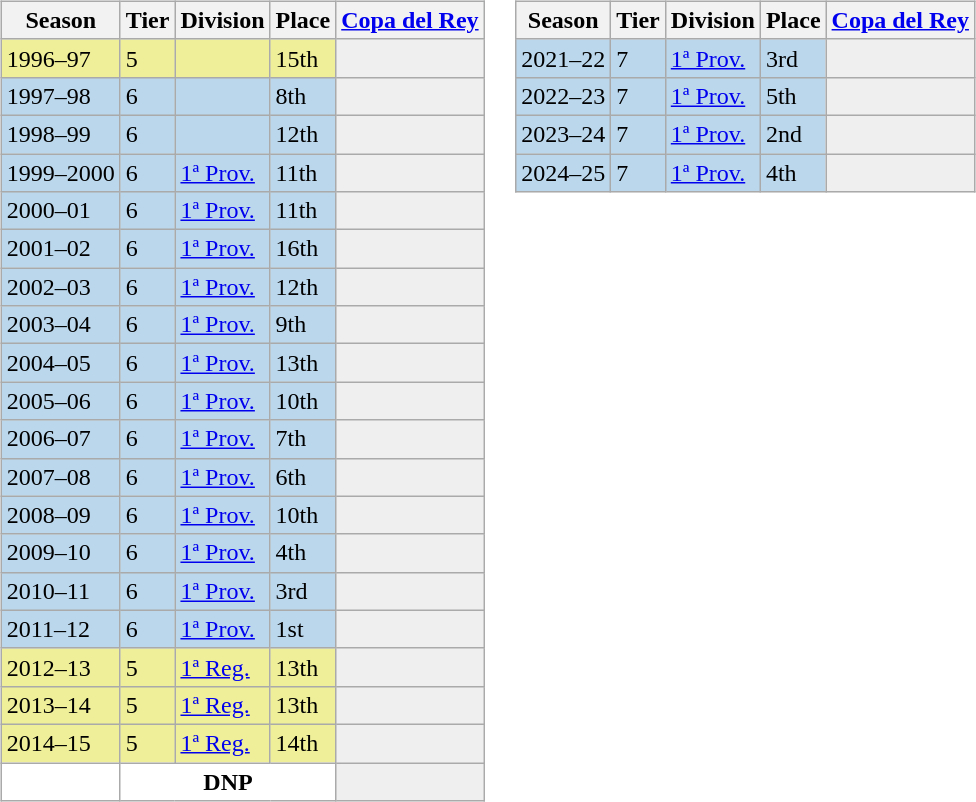<table>
<tr>
<td valign="top" width=0%><br><table class="wikitable">
<tr style="background:#f0f6fa;">
<th>Season</th>
<th>Tier</th>
<th>Division</th>
<th>Place</th>
<th><a href='#'>Copa del Rey</a></th>
</tr>
<tr>
<td style="background:#EFEF99;">1996–97</td>
<td style="background:#EFEF99;">5</td>
<td style="background:#EFEF99;"></td>
<td style="background:#EFEF99;">15th</td>
<th style="background:#efefef;"></th>
</tr>
<tr>
<td style="background:#BBD7EC;">1997–98</td>
<td style="background:#BBD7EC;">6</td>
<td style="background:#BBD7EC;"></td>
<td style="background:#BBD7EC;">8th</td>
<th style="background:#efefef;"></th>
</tr>
<tr>
<td style="background:#BBD7EC;">1998–99</td>
<td style="background:#BBD7EC;">6</td>
<td style="background:#BBD7EC;"></td>
<td style="background:#BBD7EC;">12th</td>
<th style="background:#efefef;"></th>
</tr>
<tr>
<td style="background:#BBD7EC;">1999–2000</td>
<td style="background:#BBD7EC;">6</td>
<td style="background:#BBD7EC;"><a href='#'>1ª Prov.</a></td>
<td style="background:#BBD7EC;">11th</td>
<th style="background:#efefef;"></th>
</tr>
<tr>
<td style="background:#BBD7EC;">2000–01</td>
<td style="background:#BBD7EC;">6</td>
<td style="background:#BBD7EC;"><a href='#'>1ª Prov.</a></td>
<td style="background:#BBD7EC;">11th</td>
<th style="background:#efefef;"></th>
</tr>
<tr>
<td style="background:#BBD7EC;">2001–02</td>
<td style="background:#BBD7EC;">6</td>
<td style="background:#BBD7EC;"><a href='#'>1ª Prov.</a></td>
<td style="background:#BBD7EC;">16th</td>
<th style="background:#efefef;"></th>
</tr>
<tr>
<td style="background:#BBD7EC;">2002–03</td>
<td style="background:#BBD7EC;">6</td>
<td style="background:#BBD7EC;"><a href='#'>1ª Prov.</a></td>
<td style="background:#BBD7EC;">12th</td>
<th style="background:#efefef;"></th>
</tr>
<tr>
<td style="background:#BBD7EC;">2003–04</td>
<td style="background:#BBD7EC;">6</td>
<td style="background:#BBD7EC;"><a href='#'>1ª Prov.</a></td>
<td style="background:#BBD7EC;">9th</td>
<th style="background:#efefef;"></th>
</tr>
<tr>
<td style="background:#BBD7EC;">2004–05</td>
<td style="background:#BBD7EC;">6</td>
<td style="background:#BBD7EC;"><a href='#'>1ª Prov.</a></td>
<td style="background:#BBD7EC;">13th</td>
<th style="background:#efefef;"></th>
</tr>
<tr>
<td style="background:#BBD7EC;">2005–06</td>
<td style="background:#BBD7EC;">6</td>
<td style="background:#BBD7EC;"><a href='#'>1ª Prov.</a></td>
<td style="background:#BBD7EC;">10th</td>
<th style="background:#efefef;"></th>
</tr>
<tr>
<td style="background:#BBD7EC;">2006–07</td>
<td style="background:#BBD7EC;">6</td>
<td style="background:#BBD7EC;"><a href='#'>1ª Prov.</a></td>
<td style="background:#BBD7EC;">7th</td>
<th style="background:#efefef;"></th>
</tr>
<tr>
<td style="background:#BBD7EC;">2007–08</td>
<td style="background:#BBD7EC;">6</td>
<td style="background:#BBD7EC;"><a href='#'>1ª Prov.</a></td>
<td style="background:#BBD7EC;">6th</td>
<th style="background:#efefef;"></th>
</tr>
<tr>
<td style="background:#BBD7EC;">2008–09</td>
<td style="background:#BBD7EC;">6</td>
<td style="background:#BBD7EC;"><a href='#'>1ª Prov.</a></td>
<td style="background:#BBD7EC;">10th</td>
<th style="background:#efefef;"></th>
</tr>
<tr>
<td style="background:#BBD7EC;">2009–10</td>
<td style="background:#BBD7EC;">6</td>
<td style="background:#BBD7EC;"><a href='#'>1ª Prov.</a></td>
<td style="background:#BBD7EC;">4th</td>
<th style="background:#efefef;"></th>
</tr>
<tr>
<td style="background:#BBD7EC;">2010–11</td>
<td style="background:#BBD7EC;">6</td>
<td style="background:#BBD7EC;"><a href='#'>1ª Prov.</a></td>
<td style="background:#BBD7EC;">3rd</td>
<th style="background:#efefef;"></th>
</tr>
<tr>
<td style="background:#BBD7EC;">2011–12</td>
<td style="background:#BBD7EC;">6</td>
<td style="background:#BBD7EC;"><a href='#'>1ª Prov.</a></td>
<td style="background:#BBD7EC;">1st</td>
<th style="background:#efefef;"></th>
</tr>
<tr>
<td style="background:#EFEF99;">2012–13</td>
<td style="background:#EFEF99;">5</td>
<td style="background:#EFEF99;"><a href='#'>1ª Reg.</a></td>
<td style="background:#EFEF99;">13th</td>
<th style="background:#efefef;"></th>
</tr>
<tr>
<td style="background:#EFEF99;">2013–14</td>
<td style="background:#EFEF99;">5</td>
<td style="background:#EFEF99;"><a href='#'>1ª Reg.</a></td>
<td style="background:#EFEF99;">13th</td>
<th style="background:#efefef;"></th>
</tr>
<tr>
<td style="background:#EFEF99;">2014–15</td>
<td style="background:#EFEF99;">5</td>
<td style="background:#EFEF99;"><a href='#'>1ª Reg.</a></td>
<td style="background:#EFEF99;">14th</td>
<th style="background:#efefef;"></th>
</tr>
<tr>
<td style="background:#FFFFFF;"></td>
<th style="background:#FFFFFF;" colspan="3">DNP</th>
<th style="background:#efefef;"></th>
</tr>
</table>
</td>
<td valign="top" width=0%><br><table class="wikitable">
<tr style="background:#f0f6fa;">
<th>Season</th>
<th>Tier</th>
<th>Division</th>
<th>Place</th>
<th><a href='#'>Copa del Rey</a></th>
</tr>
<tr>
<td style="background:#BBD7EC;">2021–22</td>
<td style="background:#BBD7EC;">7</td>
<td style="background:#BBD7EC;"><a href='#'>1ª Prov.</a></td>
<td style="background:#BBD7EC;">3rd</td>
<th style="background:#efefef;"></th>
</tr>
<tr>
<td style="background:#BBD7EC;">2022–23</td>
<td style="background:#BBD7EC;">7</td>
<td style="background:#BBD7EC;"><a href='#'>1ª Prov.</a></td>
<td style="background:#BBD7EC;">5th</td>
<th style="background:#efefef;"></th>
</tr>
<tr>
<td style="background:#BBD7EC;">2023–24</td>
<td style="background:#BBD7EC;">7</td>
<td style="background:#BBD7EC;"><a href='#'>1ª Prov.</a></td>
<td style="background:#BBD7EC;">2nd</td>
<th style="background:#efefef;"></th>
</tr>
<tr>
<td style="background:#BBD7EC;">2024–25</td>
<td style="background:#BBD7EC;">7</td>
<td style="background:#BBD7EC;"><a href='#'>1ª Prov.</a></td>
<td style="background:#BBD7EC;">4th</td>
<th style="background:#efefef;"></th>
</tr>
</table>
</td>
</tr>
</table>
